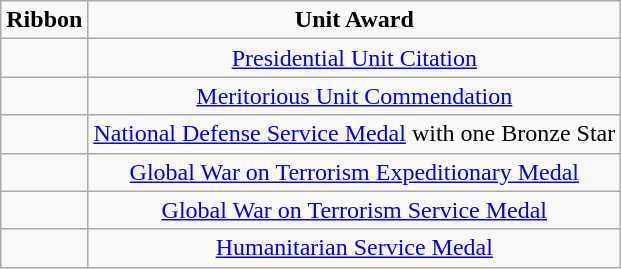<table class="wikitable" style="text-align:center" ; clear: center">
<tr>
<td><strong>Ribbon</strong></td>
<td><strong>Unit Award </strong></td>
</tr>
<tr>
<td></td>
<td><a href='#'>Presidential Unit Citation</a></td>
</tr>
<tr>
<td></td>
<td><a href='#'>Meritorious Unit Commendation</a></td>
</tr>
<tr>
<td></td>
<td><a href='#'>National Defense Service Medal</a> with one Bronze Star</td>
</tr>
<tr>
<td></td>
<td><a href='#'>Global War on Terrorism Expeditionary Medal</a></td>
</tr>
<tr>
<td></td>
<td><a href='#'>Global War on Terrorism Service Medal</a></td>
</tr>
<tr>
<td></td>
<td><a href='#'>Humanitarian Service Medal</a></td>
</tr>
</table>
